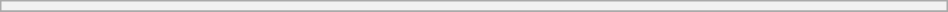<table class="wikitable sortable collapsible collapsed" style="min-width:50%">
<tr>
<th colspan=6 style="font-size:88%"><a href='#'></a></th>
</tr>
<tr>
</tr>
</table>
